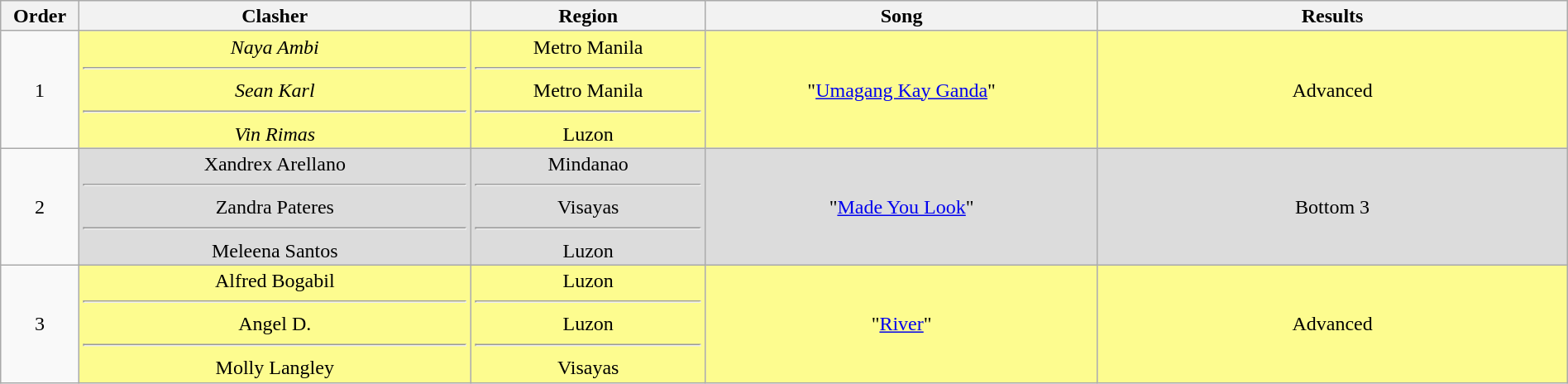<table class="wikitable" style="text-align:center; line-height:17px; width:100%;">
<tr>
<th width="5%">Order</th>
<th width="25%">Clasher</th>
<th>Region</th>
<th width="25%">Song</th>
<th width="30%">Results</th>
</tr>
<tr>
<td>1</td>
<td style="background:#fdfc8f;"><em>Naya Ambi</em><hr><em>Sean Karl</em><hr><em>Vin Rimas</em></td>
<td style="background:#fdfc8f;">Metro Manila<hr>Metro Manila<hr>Luzon</td>
<td style="background:#fdfc8f;">"<a href='#'>Umagang Kay Ganda</a>"</td>
<td style="background:#fdfc8f;">Advanced</td>
</tr>
<tr>
<td>2</td>
<td style="background:#DCDCDC;">Xandrex Arellano<hr>Zandra Pateres<hr>Meleena Santos</td>
<td style="background:#DCDCDC;">Mindanao<hr>Visayas<hr>Luzon</td>
<td style="background:#DCDCDC;">"<a href='#'>Made You Look</a>"</td>
<td style="background:#DCDCDC;">Bottom 3</td>
</tr>
<tr>
<td>3</td>
<td style="background:#fdfc8f;">Alfred Bogabil<hr>Angel D.<hr>Molly Langley</td>
<td style="background:#fdfc8f;">Luzon<hr>Luzon<hr>Visayas</td>
<td style="background:#fdfc8f;">"<a href='#'>River</a>"</td>
<td style="background:#fdfc8f;">Advanced</td>
</tr>
</table>
